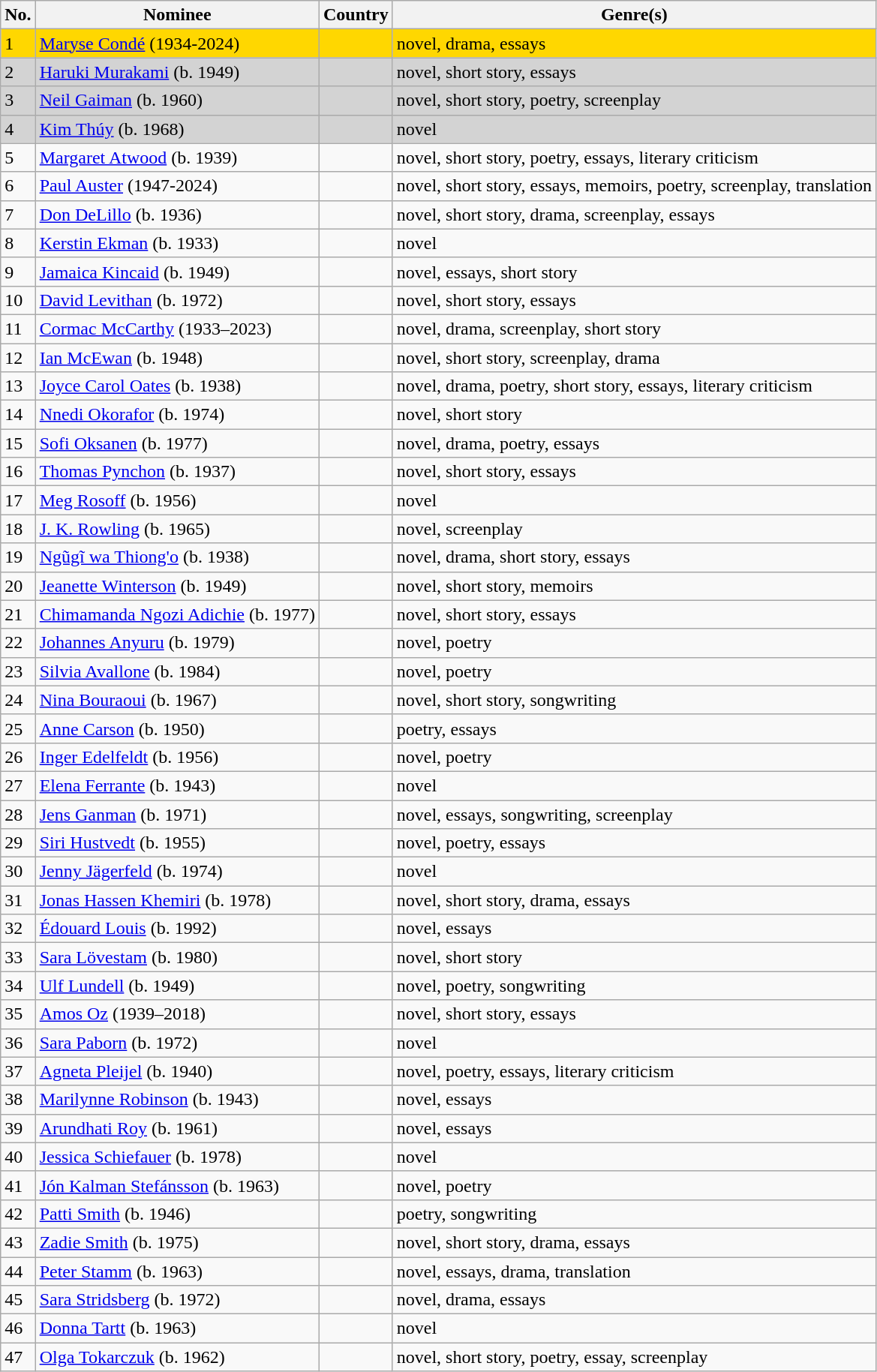<table class="wikitable mw-collapsible">
<tr>
<th scope=col>No.</th>
<th scope=col>Nominee</th>
<th scope=col>Country</th>
<th scope=col>Genre(s)</th>
</tr>
<tr>
<td style="background:gold;white-space:nowrap">1</td>
<td style="background:gold;white-space:nowrap"><a href='#'>Maryse Condé</a> (1934-2024)</td>
<td style="background:gold;white-space:nowrap"></td>
<td style="background:gold;white-space:nowrap">novel, drama, essays</td>
</tr>
<tr>
<td style="background:lightgrey;white-space:nowrap">2</td>
<td style="background:lightgrey;white-space:nowrap"><a href='#'>Haruki Murakami</a> (b. 1949)</td>
<td style="background:lightgrey;white-space:nowrap"></td>
<td style="background:lightgrey;white-space:nowrap">novel, short story, essays</td>
</tr>
<tr>
<td style="background:lightgrey;white-space:nowrap">3</td>
<td style="background:lightgrey;white-space:nowrap"><a href='#'>Neil Gaiman</a> (b. 1960)</td>
<td style="background:lightgrey;white-space:nowrap"></td>
<td style="background:lightgrey;white-space:nowrap">novel, short story, poetry, screenplay</td>
</tr>
<tr>
<td style="background:lightgrey;white-space:nowrap">4</td>
<td style="background:lightgrey;white-space:nowrap"><a href='#'>Kim Thúy</a> (b. 1968)</td>
<td style="background:lightgrey;white-space:nowrap"><br></td>
<td style="background:lightgrey;white-space:nowrap">novel</td>
</tr>
<tr>
<td>5</td>
<td><a href='#'>Margaret Atwood</a> (b. 1939)</td>
<td></td>
<td>novel, short story, poetry, essays, literary criticism</td>
</tr>
<tr>
<td>6</td>
<td><a href='#'>Paul Auster</a> (1947-2024)</td>
<td></td>
<td>novel, short story, essays, memoirs, poetry, screenplay, translation</td>
</tr>
<tr>
<td>7</td>
<td><a href='#'>Don DeLillo</a> (b. 1936)</td>
<td></td>
<td>novel, short story, drama, screenplay, essays</td>
</tr>
<tr>
<td>8</td>
<td><a href='#'>Kerstin Ekman</a> (b. 1933)</td>
<td></td>
<td>novel</td>
</tr>
<tr>
<td>9</td>
<td><a href='#'>Jamaica Kincaid</a> (b. 1949)</td>
<td><br></td>
<td>novel, essays, short story</td>
</tr>
<tr>
<td>10</td>
<td><a href='#'>David Levithan</a> (b. 1972)</td>
<td></td>
<td>novel, short story, essays</td>
</tr>
<tr>
<td>11</td>
<td><a href='#'>Cormac McCarthy</a> (1933–2023)</td>
<td></td>
<td>novel, drama, screenplay, short story</td>
</tr>
<tr>
<td>12</td>
<td><a href='#'>Ian McEwan</a> (b. 1948)</td>
<td></td>
<td>novel, short story, screenplay, drama</td>
</tr>
<tr>
<td>13</td>
<td><a href='#'>Joyce Carol Oates</a> (b. 1938)</td>
<td></td>
<td>novel, drama, poetry, short story, essays, literary criticism</td>
</tr>
<tr>
<td>14</td>
<td><a href='#'>Nnedi Okorafor</a> (b. 1974)</td>
<td><br></td>
<td>novel, short story</td>
</tr>
<tr>
<td>15</td>
<td><a href='#'>Sofi Oksanen</a> (b. 1977)</td>
<td></td>
<td>novel, drama, poetry, essays</td>
</tr>
<tr>
<td>16</td>
<td><a href='#'>Thomas Pynchon</a> (b. 1937)</td>
<td></td>
<td>novel, short story, essays</td>
</tr>
<tr>
<td>17</td>
<td><a href='#'>Meg Rosoff</a> (b. 1956)</td>
<td></td>
<td>novel</td>
</tr>
<tr>
<td>18</td>
<td><a href='#'>J. K. Rowling</a> (b. 1965)</td>
<td></td>
<td>novel, screenplay</td>
</tr>
<tr>
<td>19</td>
<td><a href='#'>Ngũgĩ wa Thiong'o</a> (b. 1938)</td>
<td></td>
<td>novel, drama, short story, essays</td>
</tr>
<tr>
<td>20</td>
<td><a href='#'>Jeanette Winterson</a> (b. 1949)</td>
<td></td>
<td>novel, short story, memoirs</td>
</tr>
<tr>
<td>21</td>
<td><a href='#'>Chimamanda Ngozi Adichie</a> (b. 1977)</td>
<td></td>
<td>novel, short story, essays</td>
</tr>
<tr>
<td>22</td>
<td><a href='#'>Johannes Anyuru</a> (b. 1979)</td>
<td></td>
<td>novel, poetry</td>
</tr>
<tr>
<td>23</td>
<td><a href='#'>Silvia Avallone</a> (b. 1984)</td>
<td></td>
<td>novel, poetry</td>
</tr>
<tr>
<td>24</td>
<td><a href='#'>Nina Bouraoui</a> (b. 1967)</td>
<td></td>
<td>novel, short story, songwriting</td>
</tr>
<tr>
<td>25</td>
<td><a href='#'>Anne Carson</a> (b. 1950)</td>
<td></td>
<td>poetry, essays</td>
</tr>
<tr>
<td>26</td>
<td><a href='#'>Inger Edelfeldt</a> (b. 1956)</td>
<td></td>
<td>novel, poetry</td>
</tr>
<tr>
<td>27</td>
<td><a href='#'>Elena Ferrante</a> (b. 1943)</td>
<td></td>
<td>novel</td>
</tr>
<tr>
<td>28</td>
<td><a href='#'>Jens Ganman</a> (b. 1971)</td>
<td></td>
<td>novel, essays, songwriting, screenplay</td>
</tr>
<tr>
<td>29</td>
<td><a href='#'>Siri Hustvedt</a> (b. 1955)</td>
<td></td>
<td>novel, poetry, essays</td>
</tr>
<tr>
<td>30</td>
<td><a href='#'>Jenny Jägerfeld</a> (b. 1974)</td>
<td></td>
<td>novel</td>
</tr>
<tr>
<td>31</td>
<td><a href='#'>Jonas Hassen Khemiri</a> (b. 1978)</td>
<td></td>
<td>novel, short story, drama, essays</td>
</tr>
<tr>
<td>32</td>
<td><a href='#'>Édouard Louis</a> (b. 1992)</td>
<td></td>
<td>novel, essays</td>
</tr>
<tr>
<td>33</td>
<td><a href='#'>Sara Lövestam</a> (b. 1980)</td>
<td></td>
<td>novel, short story</td>
</tr>
<tr>
<td>34</td>
<td><a href='#'>Ulf Lundell</a> (b. 1949)</td>
<td></td>
<td>novel, poetry, songwriting</td>
</tr>
<tr>
<td>35</td>
<td><a href='#'>Amos Oz</a> (1939–2018)</td>
<td></td>
<td>novel, short story, essays</td>
</tr>
<tr>
<td>36</td>
<td><a href='#'>Sara Paborn</a> (b. 1972)</td>
<td></td>
<td>novel</td>
</tr>
<tr>
<td>37</td>
<td><a href='#'>Agneta Pleijel</a> (b. 1940)</td>
<td></td>
<td>novel, poetry, essays, literary criticism</td>
</tr>
<tr>
<td>38</td>
<td><a href='#'>Marilynne Robinson</a> (b. 1943)</td>
<td></td>
<td>novel, essays</td>
</tr>
<tr>
<td>39</td>
<td><a href='#'>Arundhati Roy</a> (b. 1961)</td>
<td></td>
<td>novel, essays</td>
</tr>
<tr>
<td>40</td>
<td><a href='#'>Jessica Schiefauer</a> (b. 1978)</td>
<td></td>
<td>novel</td>
</tr>
<tr>
<td>41</td>
<td><a href='#'>Jón Kalman Stefánsson</a> (b. 1963)</td>
<td></td>
<td>novel, poetry</td>
</tr>
<tr>
<td>42</td>
<td><a href='#'>Patti Smith</a> (b. 1946)</td>
<td></td>
<td>poetry, songwriting</td>
</tr>
<tr>
<td>43</td>
<td><a href='#'>Zadie Smith</a> (b. 1975)</td>
<td></td>
<td>novel, short story, drama, essays</td>
</tr>
<tr>
<td>44</td>
<td><a href='#'>Peter Stamm</a> (b. 1963)</td>
<td></td>
<td>novel, essays, drama, translation</td>
</tr>
<tr>
<td>45</td>
<td><a href='#'>Sara Stridsberg</a> (b. 1972)</td>
<td></td>
<td>novel, drama, essays</td>
</tr>
<tr>
<td>46</td>
<td><a href='#'>Donna Tartt</a> (b. 1963)</td>
<td></td>
<td>novel</td>
</tr>
<tr>
<td>47</td>
<td><a href='#'>Olga Tokarczuk</a> (b. 1962)</td>
<td></td>
<td>novel, short story, poetry, essay, screenplay</td>
</tr>
</table>
